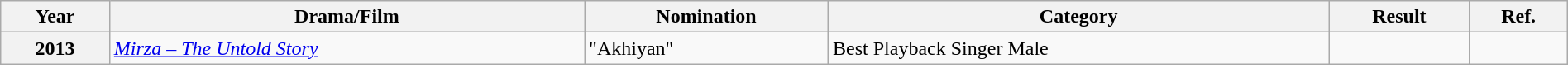<table class="wikitable plainrowheaders" width="100%" "textcolor:#000;">
<tr>
<th>Year</th>
<th>Drama/Film</th>
<th>Nomination</th>
<th>Category</th>
<th>Result</th>
<th>Ref.</th>
</tr>
<tr>
<th>2013</th>
<td><em><a href='#'>Mirza – The Untold Story</a></em></td>
<td>"Akhiyan"</td>
<td>Best Playback Singer Male</td>
<td></td>
<td></td>
</tr>
</table>
